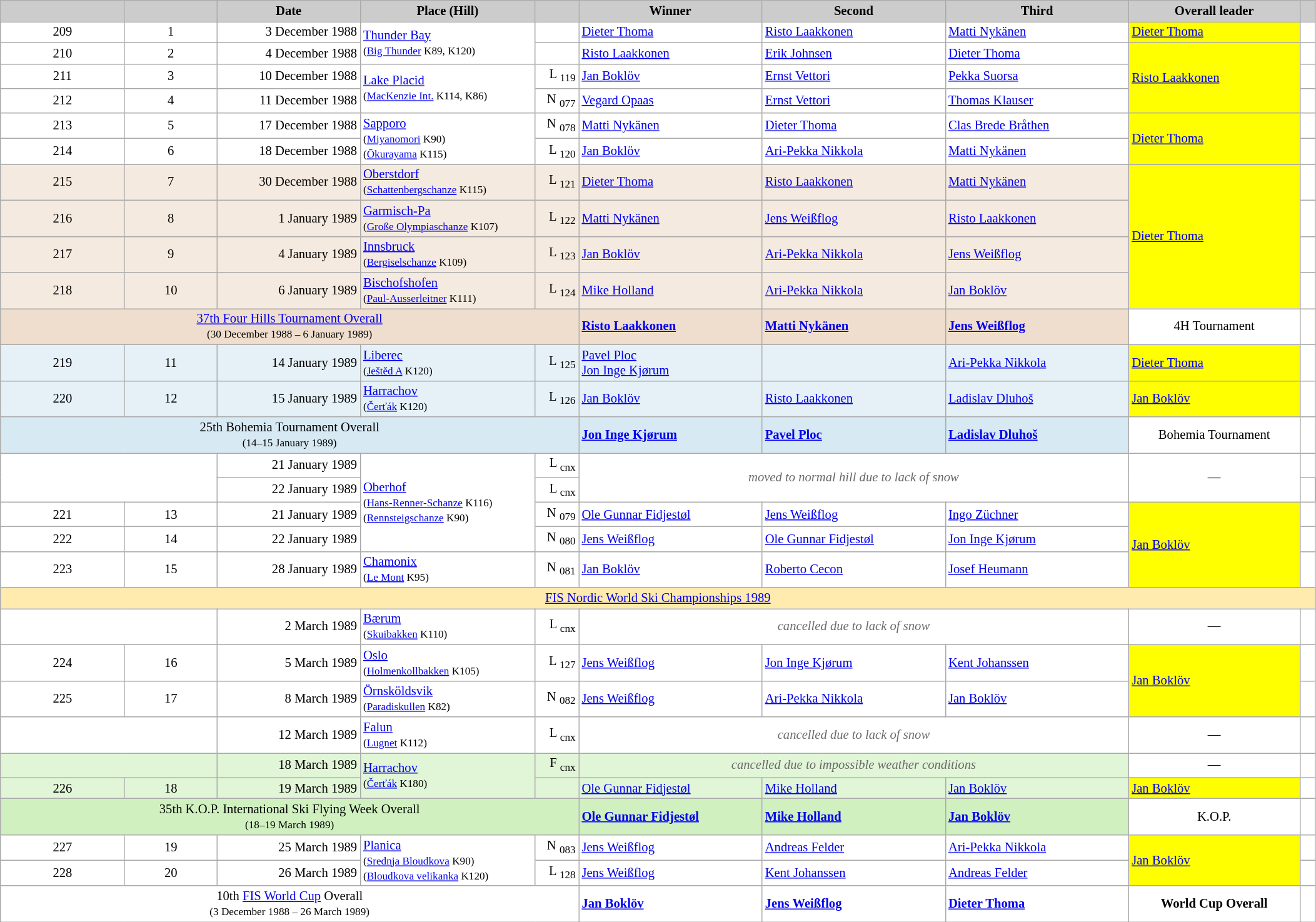<table class="wikitable plainrowheaders" style="background:#fff; font-size:86%; width:111%; line-height:16px; border:gray solid 1px; border-collapse:collapse;">
<tr>
<th scope="col" style="background:#ccc; width=30 px;"></th>
<th scope="col" style="background:#ccc; width=30 px;"></th>
<th scope="col" style="background:#ccc; width:146px;">Date</th>
<th scope="col" style="background:#ccc; width:180px;">Place (Hill)</th>
<th scope="col" style="background:#ccc; width:40px;"></th>
<th scope="col" style="background:#ccc; width:189px;">Winner</th>
<th scope="col" style="background:#ccc; width:189px;">Second</th>
<th scope="col" style="background:#ccc; width:189px;">Third</th>
<th scope="col" style="background:#ccc; width:176px;">Overall leader</th>
<th scope="col" style="background:#ccc; width:10px;"></th>
</tr>
<tr>
<td align=center>209</td>
<td align=center>1</td>
<td align=right>3 December 1988</td>
<td rowspan=2> <a href='#'>Thunder Bay</a><br><small>(<a href='#'>Big Thunder</a> K89, K120)</small></td>
<td align=right></td>
<td> <a href='#'>Dieter Thoma</a></td>
<td> <a href='#'>Risto Laakkonen</a></td>
<td> <a href='#'>Matti Nykänen</a></td>
<td bgcolor=yellow> <a href='#'>Dieter Thoma</a></td>
<td></td>
</tr>
<tr>
<td align=center>210</td>
<td align=center>2</td>
<td align=right>4 December 1988</td>
<td align=right></td>
<td> <a href='#'>Risto Laakkonen</a></td>
<td> <a href='#'>Erik Johnsen</a></td>
<td> <a href='#'>Dieter Thoma</a></td>
<td bgcolor=yellow rowspan=3> <a href='#'>Risto Laakkonen</a></td>
<td></td>
</tr>
<tr>
<td align=center>211</td>
<td align=center>3</td>
<td align=right>10 December 1988</td>
<td rowspan=2> <a href='#'>Lake Placid</a><br><small>(<a href='#'>MacKenzie Int.</a> K114, K86)</small></td>
<td align=right>L <sub>119</sub></td>
<td> <a href='#'>Jan Boklöv</a></td>
<td> <a href='#'>Ernst Vettori</a></td>
<td> <a href='#'>Pekka Suorsa</a></td>
<td></td>
</tr>
<tr>
<td align=center>212</td>
<td align=center>4</td>
<td align=right>11 December 1988</td>
<td align=right>N <sub>077</sub></td>
<td> <a href='#'>Vegard Opaas</a></td>
<td> <a href='#'>Ernst Vettori</a></td>
<td> <a href='#'>Thomas Klauser</a></td>
<td></td>
</tr>
<tr>
<td align=center>213</td>
<td align=center>5</td>
<td align=right>17 December 1988</td>
<td rowspan=2> <a href='#'>Sapporo</a><br><small>(<a href='#'>Miyanomori</a> K90)<br>(<a href='#'>Ōkurayama</a> K115)</small></td>
<td align=right>N <sub>078</sub></td>
<td> <a href='#'>Matti Nykänen</a></td>
<td> <a href='#'>Dieter Thoma</a></td>
<td> <a href='#'>Clas Brede Bråthen</a></td>
<td bgcolor=yellow rowspan=2> <a href='#'>Dieter Thoma</a></td>
<td></td>
</tr>
<tr>
<td align=center>214</td>
<td align=center>6</td>
<td align=right>18 December 1988</td>
<td align=right>L <sub>120</sub></td>
<td> <a href='#'>Jan Boklöv</a></td>
<td> <a href='#'>Ari-Pekka Nikkola</a></td>
<td> <a href='#'>Matti Nykänen</a></td>
<td></td>
</tr>
<tr bgcolor=#F5EADF>
<td align=center>215</td>
<td align=center>7</td>
<td align=right>30 December 1988</td>
<td> <a href='#'>Oberstdorf</a><br><small>(<a href='#'>Schattenbergschanze</a> K115)</small></td>
<td align=right>L <sub>121</sub></td>
<td> <a href='#'>Dieter Thoma</a></td>
<td> <a href='#'>Risto Laakkonen</a></td>
<td> <a href='#'>Matti Nykänen</a></td>
<td bgcolor=yellow rowspan=4> <a href='#'>Dieter Thoma</a></td>
<td bgcolor=white></td>
</tr>
<tr bgcolor=#F5EADF>
<td align=center>216</td>
<td align=center>8</td>
<td align=right>1 January 1989</td>
<td> <a href='#'>Garmisch-Pa</a><br><small>(<a href='#'>Große Olympiaschanze</a> K107)</small></td>
<td align=right>L <sub>122</sub></td>
<td> <a href='#'>Matti Nykänen</a></td>
<td> <a href='#'>Jens Weißflog</a></td>
<td> <a href='#'>Risto Laakkonen</a></td>
<td bgcolor=white></td>
</tr>
<tr bgcolor=#F5EADF>
<td align=center>217</td>
<td align=center>9</td>
<td align=right>4 January 1989</td>
<td> <a href='#'>Innsbruck</a><br><small>(<a href='#'>Bergiselschanze</a> K109)</small></td>
<td align=right>L <sub>123</sub></td>
<td> <a href='#'>Jan Boklöv</a></td>
<td> <a href='#'>Ari-Pekka Nikkola</a></td>
<td> <a href='#'>Jens Weißflog</a></td>
<td bgcolor=white></td>
</tr>
<tr bgcolor=#F5EADF>
<td align=center>218</td>
<td align=center>10</td>
<td align=right>6 January 1989</td>
<td> <a href='#'>Bischofshofen</a><br><small>(<a href='#'>Paul-Ausserleitner</a> K111)</small></td>
<td align=right>L <sub>124</sub></td>
<td> <a href='#'>Mike Holland</a></td>
<td> <a href='#'>Ari-Pekka Nikkola</a></td>
<td> <a href='#'>Jan Boklöv</a></td>
<td bgcolor=white></td>
</tr>
<tr bgcolor=#EFDECD>
<td colspan=5 align=center><a href='#'>37th Four Hills Tournament Overall</a><br><small>(30 December 1988 – 6 January 1989)</small></td>
<td> <strong><a href='#'>Risto Laakkonen</a></strong></td>
<td> <strong><a href='#'>Matti Nykänen</a></strong></td>
<td> <strong><a href='#'>Jens Weißflog</a></strong></td>
<td bgcolor=white align=center>4H Tournament</td>
<td bgcolor=white></td>
</tr>
<tr bgcolor=#E5F1F7>
<td align=center>219</td>
<td align=center>11</td>
<td align=right>14 January 1989</td>
<td> <a href='#'>Liberec</a><br><small>(<a href='#'>Ještěd A</a> K120)</small></td>
<td align=right>L <sub>125</sub></td>
<td> <a href='#'>Pavel Ploc</a><br> <a href='#'>Jon Inge Kjørum</a></td>
<td></td>
<td> <a href='#'>Ari-Pekka Nikkola</a></td>
<td bgcolor=yellow> <a href='#'>Dieter Thoma</a></td>
<td bgcolor=white></td>
</tr>
<tr bgcolor=#E5F1F7>
<td align=center>220</td>
<td align=center>12</td>
<td align=right>15 January 1989</td>
<td> <a href='#'>Harrachov</a><br><small>(<a href='#'>Čerťák</a> K120)</small></td>
<td align=right>L <sub>126</sub></td>
<td> <a href='#'>Jan Boklöv</a></td>
<td> <a href='#'>Risto Laakkonen</a></td>
<td> <a href='#'>Ladislav Dluhoš</a></td>
<td bgcolor=yellow> <a href='#'>Jan Boklöv</a></td>
<td bgcolor=white></td>
</tr>
<tr bgcolor=#D7E9F3>
<td colspan=5 align=center>25th Bohemia Tournament Overall<br><small>(14–15 January 1989)</small></td>
<td> <strong><a href='#'>Jon Inge Kjørum</a></strong></td>
<td> <strong><a href='#'>Pavel Ploc</a></strong></td>
<td> <strong><a href='#'>Ladislav Dluhoš</a></strong></td>
<td bgcolor=white align=center>Bohemia Tournament</td>
<td bgcolor=white></td>
</tr>
<tr>
<td rowspan=2 colspan=2></td>
<td align=right>21 January 1989</td>
<td rowspan=4> <a href='#'>Oberhof</a><br><small>(<a href='#'>Hans-Renner-Schanze</a> K116)</small><br><small>(<a href='#'>Rennsteigschanze</a> K90)</small></td>
<td align=right>L <sub>cnx</sub></td>
<td rowspan=2 colspan=3 align=center style=color:#696969><em>moved to normal hill due to lack of snow</em></td>
<td rowspan=2 bgcolor=white align=center>—</td>
<td bgcolor=white></td>
</tr>
<tr>
<td align=right>22 January 1989</td>
<td align=right>L <sub>cnx</sub></td>
</tr>
<tr>
<td align=center>221</td>
<td align=center>13</td>
<td align=right>21 January 1989</td>
<td align=right>N <sub>079</sub></td>
<td> <a href='#'>Ole Gunnar Fidjestøl</a></td>
<td> <a href='#'>Jens Weißflog</a></td>
<td> <a href='#'>Ingo Züchner</a></td>
<td bgcolor=yellow rowspan=3> <a href='#'>Jan Boklöv</a></td>
<td></td>
</tr>
<tr>
<td align=center>222</td>
<td align=center>14</td>
<td align=right>22 January 1989</td>
<td align=right>N <sub>080</sub></td>
<td> <a href='#'>Jens Weißflog</a></td>
<td> <a href='#'>Ole Gunnar Fidjestøl</a></td>
<td> <a href='#'>Jon Inge Kjørum</a></td>
<td></td>
</tr>
<tr>
<td align=center>223</td>
<td align=center>15</td>
<td align=right>28 January 1989</td>
<td> <a href='#'>Chamonix</a><br><small>(<a href='#'>Le Mont</a> K95)</small></td>
<td align=right>N <sub>081</sub></td>
<td> <a href='#'>Jan Boklöv</a></td>
<td> <a href='#'>Roberto Cecon</a></td>
<td> <a href='#'>Josef Heumann</a></td>
<td></td>
</tr>
<tr style="background:#FFEBAD">
<td colspan=10 align=center><a href='#'>FIS Nordic World Ski Championships 1989</a></td>
</tr>
<tr>
<td colspan=2></td>
<td align=right>2 March 1989</td>
<td> <a href='#'>Bærum</a><br><small>(<a href='#'>Skuibakken</a> K110)</small></td>
<td align=right>L <sub>cnx</sub></td>
<td colspan=3 align=center style=color:#696969><em>cancelled due to lack of snow</em></td>
<td bgcolor=white align=center>—</td>
<td bgcolor=white></td>
</tr>
<tr>
<td align=center>224</td>
<td align=center>16</td>
<td align=right>5 March 1989</td>
<td> <a href='#'>Oslo</a><br><small>(<a href='#'>Holmenkollbakken</a> K105)</small></td>
<td align=right>L <sub>127</sub></td>
<td> <a href='#'>Jens Weißflog</a></td>
<td> <a href='#'>Jon Inge Kjørum</a></td>
<td> <a href='#'>Kent Johanssen</a></td>
<td bgcolor=yellow rowspan=2> <a href='#'>Jan Boklöv</a></td>
<td></td>
</tr>
<tr>
<td align=center>225</td>
<td align=center>17</td>
<td align=right>8 March 1989</td>
<td> <a href='#'>Örnsköldsvik</a><br><small>(<a href='#'>Paradiskullen</a> K82)</small></td>
<td align=right>N <sub>082</sub></td>
<td> <a href='#'>Jens Weißflog</a></td>
<td> <a href='#'>Ari-Pekka Nikkola</a></td>
<td> <a href='#'>Jan Boklöv</a></td>
<td></td>
</tr>
<tr>
<td colspan=2></td>
<td align=right>12 March 1989</td>
<td> <a href='#'>Falun</a><br><small>(<a href='#'>Lugnet</a> K112)</small></td>
<td align=right>L <sub>cnx</sub></td>
<td colspan=3 align=center style=color:#696969><em>cancelled due to lack of snow</em></td>
<td bgcolor=white align=center>—</td>
<td bgcolor=white></td>
</tr>
<tr bgcolor=#E1F5D7>
<td colspan=2></td>
<td align=right>18 March 1989</td>
<td rowspan=2> <a href='#'>Harrachov</a><br><small>(<a href='#'>Čerťák</a> K180)</small></td>
<td align=right>F <sub>cnx</sub></td>
<td colspan=3 align=center style=color:#696969><em>cancelled due to impossible weather conditions</em></td>
<td bgcolor=white align=center>—</td>
<td bgcolor=white></td>
</tr>
<tr bgcolor=#E1F5D7>
<td align=center>226</td>
<td align=center>18</td>
<td align=right>19 March 1989</td>
<td align=right></td>
<td> <a href='#'>Ole Gunnar Fidjestøl</a></td>
<td> <a href='#'>Mike Holland</a></td>
<td> <a href='#'>Jan Boklöv</a></td>
<td bgcolor=yellow> <a href='#'>Jan Boklöv</a></td>
<td bgcolor=white></td>
</tr>
<tr bgcolor=#D0F0C0>
<td colspan=5 align=center>35th K.O.P. International Ski Flying Week Overall<br><small>(18–19 March 1989)</small></td>
<td> <strong><a href='#'>Ole Gunnar Fidjestøl</a></strong></td>
<td> <strong><a href='#'>Mike Holland</a></strong></td>
<td> <strong><a href='#'>Jan Boklöv</a></strong></td>
<td bgcolor=white align=center>K.O.P.</td>
<td bgcolor=white></td>
</tr>
<tr>
<td align=center>227</td>
<td align=center>19</td>
<td align=right>25 March 1989</td>
<td rowspan=2> <a href='#'>Planica</a><br><small>(<a href='#'>Srednja Bloudkova</a> K90)<br>(<a href='#'>Bloudkova velikanka</a> K120)</small></td>
<td align=right>N <sub>083</sub></td>
<td> <a href='#'>Jens Weißflog</a></td>
<td> <a href='#'>Andreas Felder</a></td>
<td> <a href='#'>Ari-Pekka Nikkola</a></td>
<td bgcolor=yellow rowspan=2> <a href='#'>Jan Boklöv</a></td>
<td></td>
</tr>
<tr>
<td align=center>228</td>
<td align=center>20</td>
<td align=right>26 March 1989</td>
<td align=right>L <sub>128</sub></td>
<td> <a href='#'>Jens Weißflog</a></td>
<td> <a href='#'>Kent Johanssen</a></td>
<td> <a href='#'>Andreas Felder</a></td>
<td></td>
</tr>
<tr>
<td colspan="5" align="center">10th <a href='#'>FIS World Cup</a> Overall<br><small>(3 December 1988 – 26 March 1989)</small></td>
<td> <strong><a href='#'>Jan Boklöv</a></strong></td>
<td> <strong><a href='#'>Jens Weißflog</a></strong></td>
<td> <strong><a href='#'>Dieter Thoma</a></strong></td>
<td align=center><strong>World Cup Overall</strong></td>
<td></td>
</tr>
</table>
